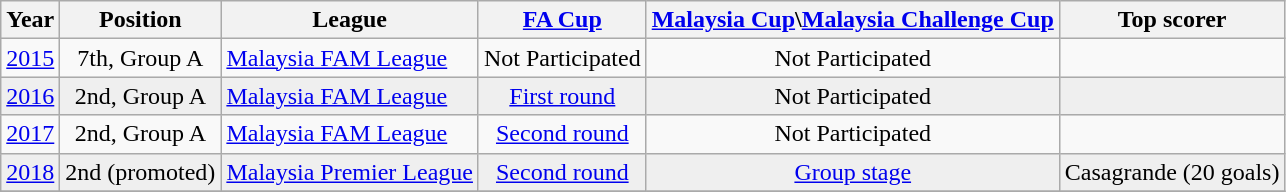<table class="wikitable float-right">
<tr>
<th>Year</th>
<th>Position</th>
<th>League</th>
<th><a href='#'>FA Cup</a></th>
<th><a href='#'>Malaysia Cup</a>\<a href='#'>Malaysia Challenge Cup</a></th>
<th>Top scorer</th>
</tr>
<tr>
<td><a href='#'>2015</a></td>
<td style="vertical-align:middle; text-align:center;">7th, Group A</td>
<td style="vertical-align:middle; text-align:centre;"><a href='#'>Malaysia FAM League</a></td>
<td style="vertical-align:middle; text-align:center;">Not Participated</td>
<td style="vertical-align:middle; text-align:center;">Not Participated</td>
<td style="vertical-align:middle; text-align:center;"></td>
</tr>
<tr style="background:#efefef;">
<td><a href='#'>2016</a></td>
<td style="vertical-align:middle; text-align:center;">2nd, Group A</td>
<td style="vertical-align:middle; text-align:centre;"><a href='#'>Malaysia FAM League</a></td>
<td style="vertical-align:middle; text-align:center;"><a href='#'>First round</a></td>
<td style="vertical-align:middle; text-align:center;">Not Participated</td>
<td style="vertical-align:middle; text-align:center;"></td>
</tr>
<tr>
<td><a href='#'>2017</a></td>
<td style="vertical-align:middle; text-align:center;">2nd, Group A</td>
<td style="vertical-align:middle; text-align:centre;"><a href='#'>Malaysia FAM League</a></td>
<td style="vertical-align:middle; text-align:center;"><a href='#'>Second round</a></td>
<td style="vertical-align:middle; text-align:center;">Not Participated</td>
<td style="vertical-align:middle; text-align:center;"></td>
</tr>
<tr style="background:#efefef;">
<td><a href='#'>2018</a></td>
<td style="vertical-align:middle; text-align:center;">2nd (promoted)</td>
<td style="vertical-align:middle; text-align:centre;"><a href='#'>Malaysia Premier League</a></td>
<td style="vertical-align:middle; text-align:center;"><a href='#'>Second round</a></td>
<td style="vertical-align:middle; text-align:center;"><a href='#'>Group stage</a></td>
<td style="vertical-align:middle; text-align:center;"> Casagrande (20 goals)</td>
</tr>
<tr>
</tr>
</table>
